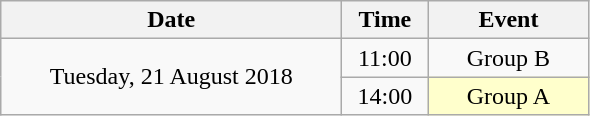<table class="wikitable" style="text-align:center;">
<tr>
<th width="220">Date</th>
<th width="50">Time</th>
<th width="100">Event</th>
</tr>
<tr>
<td rowspan="2">Tuesday, 21 August 2018</td>
<td>11:00</td>
<td>Group B</td>
</tr>
<tr>
<td>14:00</td>
<td bgcolor="#ffffcc">Group A</td>
</tr>
</table>
